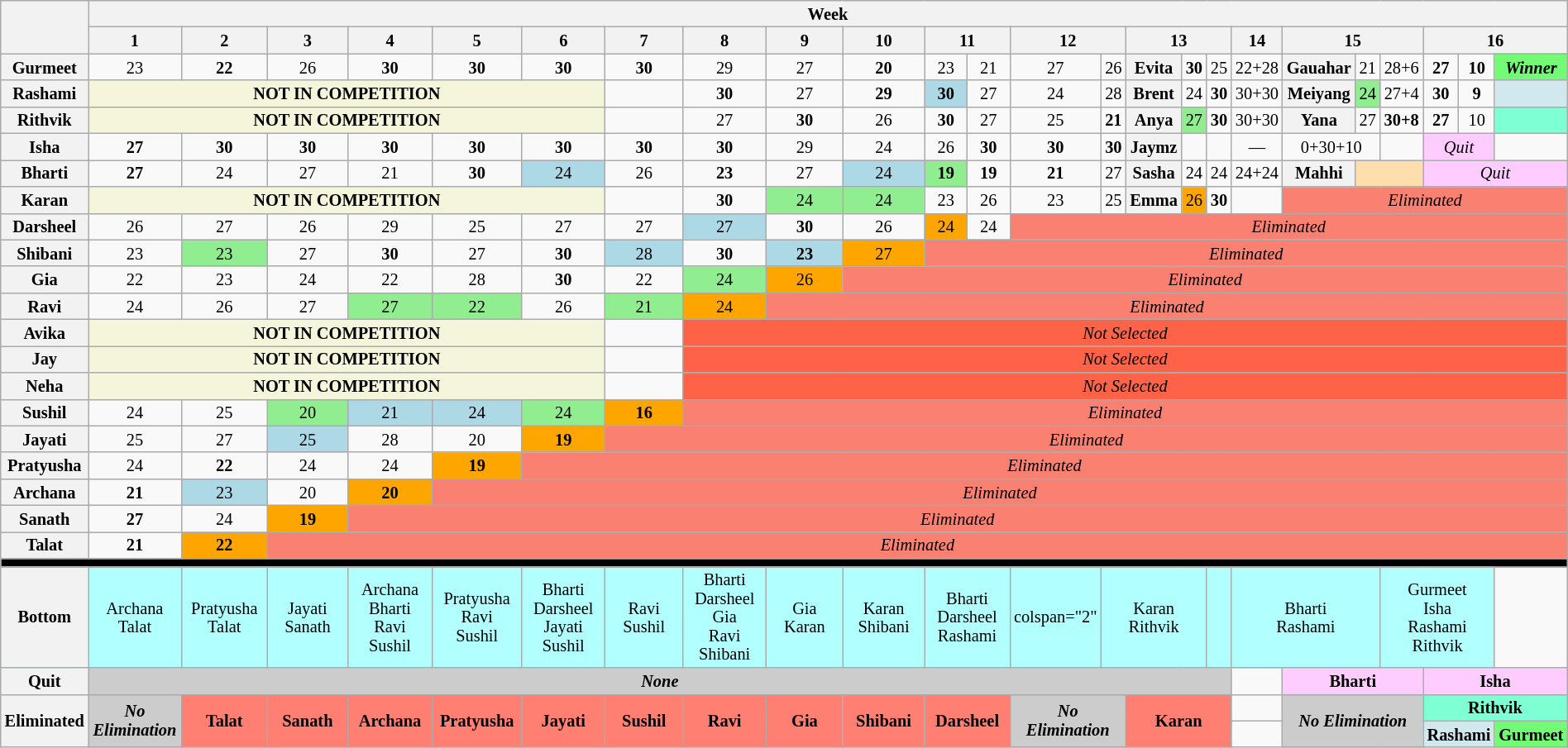<table class="wikitable" style="text-align:center; width:100%; font-size:85%; line-height:15px;">
<tr>
<th rowspan="2"></th>
<th colspan="24">Week</th>
</tr>
<tr>
<th style="width:6%; white-space:nowrap;">1</th>
<th style="width:6%; white-space:nowrap;">2</th>
<th style="width:6%; white-space:nowrap;">3</th>
<th style="width:6%; white-space:nowrap;">4</th>
<th style="width:6%; white-space:nowrap;">5</th>
<th style="width:6%; white-space:nowrap;">6</th>
<th style="width:6%; white-space:nowrap;">7</th>
<th style="width:6%; white-space:nowrap;">8</th>
<th style="width:6%; white-space:nowrap;">9</th>
<th style="width:6%; white-space:nowrap;">10</th>
<th colspan="2" style="width:6%; white-space:nowrap;">11</th>
<th colspan="2" style="width:6%; white-space:nowrap;">12</th>
<th colspan="3">13</th>
<th>14</th>
<th colspan="3">15</th>
<th colspan="3" style="width:9%; white-space:nowrap;" bgcolor="gold">16</th>
</tr>
<tr>
<th>Gurmeet</th>
<td>23</td>
<td><span><strong>22</strong></span></td>
<td>26</td>
<td><span><strong>30</strong></span></td>
<td><span><strong>30</strong></span></td>
<td><span><strong>30</strong></span></td>
<td><span><strong>30</strong></span></td>
<td>29</td>
<td>27</td>
<td><span><strong>20</strong></span></td>
<td>23</td>
<td>21</td>
<td>27</td>
<td>26</td>
<th>Evita</th>
<td><span><strong>30</strong></span></td>
<td>25</td>
<td>22+28</td>
<th>Gauahar</th>
<td>21</td>
<td>28+6</td>
<td><span><strong>27</strong></span></td>
<td><span><strong>10</strong></span></td>
<td style="background:#73FB76;"><strong><em>Winner</em></strong></td>
</tr>
<tr>
<th>Rashami</th>
<td colspan="6" style="background:beige; text-align:center;"><strong>NOT IN COMPETITION</strong></td>
<td></td>
<td><span><strong>30</strong></span></td>
<td>27</td>
<td><span><strong>29</strong></span></td>
<td style="background:lightblue;"><span><strong>30</strong></span></td>
<td>27</td>
<td>24</td>
<td>28</td>
<th>Brent</th>
<td>24</td>
<td><span><strong>30</strong></span></td>
<td>30+30</td>
<th>Meiyang</th>
<td style="background:lightgreen;">24</td>
<td>27+4</td>
<td><span><strong>30</strong></span></td>
<td><span><strong>9</strong></span></td>
<td style="background:#D1E8EF;"><strong><em></em></strong></td>
</tr>
<tr>
<th>Rithvik</th>
<td colspan="6" style="background:beige; text-align:center;"><strong>NOT IN COMPETITION</strong></td>
<td></td>
<td>27</td>
<td><span><strong>30</strong></span></td>
<td>26</td>
<td><span><strong>30</strong></span></td>
<td>27</td>
<td>25</td>
<td><span><strong>21</strong></span></td>
<th>Anya</th>
<td style="background:lightgreen;">27</td>
<td><span><strong>30</strong></span></td>
<td>30+30</td>
<th>Yana</th>
<td>27</td>
<td><span><strong>30+8</strong></span></td>
<td><span><strong>27</strong></span></td>
<td>10</td>
<td style="background:#7FFFD4;"><strong><em></em></strong></td>
</tr>
<tr>
<th>Isha</th>
<td><span><strong>27</strong></span></td>
<td><span><strong>30</strong></span></td>
<td><span><strong>30</strong></span></td>
<td><span><strong>30</strong></span></td>
<td><span><strong>30</strong></span></td>
<td><span><strong>30</strong></span></td>
<td><span><strong>30</strong></span></td>
<td><span><strong>30</strong></span></td>
<td>29</td>
<td>24</td>
<td>26</td>
<td><span><strong>30</strong></span></td>
<td><span><strong>30</strong></span></td>
<td><span><strong>30</strong></span></td>
<th>Jaymz</th>
<td></td>
<td></td>
<td>—</td>
<td colspan="2">0+30+10</td>
<td></td>
<td colspan="2" style="background:#fcf;"><em>Quit</em></td>
</tr>
<tr>
<th>Bharti</th>
<td><span><strong>27</strong></span></td>
<td>24</td>
<td>27</td>
<td>21</td>
<td><span><strong>30</strong></span></td>
<td style="background:lightblue;">24</td>
<td>26</td>
<td><span><strong>23</strong></span></td>
<td>27</td>
<td style="background:lightblue;">24</td>
<td style="background:lightgreen;"><span><strong>19</strong></span></td>
<td><span><strong>19</strong></span></td>
<td><span><strong>21</strong></span></td>
<td>27</td>
<th>Sasha</th>
<td>24</td>
<td>24</td>
<td>24+24</td>
<th>Mahhi</th>
<td colspan="2" style="background:NavajoWhite;"></td>
<td colspan="3" style="background:#fcf; text-align:center;"><em>Quit</em></td>
</tr>
<tr>
<th>Karan</th>
<td colspan="6" style="background:beige; text-align:center;"><strong>NOT IN COMPETITION</strong></td>
<td></td>
<td><span><strong>30</strong></span></td>
<td style="background:lightgreen;">24</td>
<td style="background:lightgreen;">24</td>
<td>23</td>
<td>26</td>
<td>23</td>
<td>25</td>
<th>Emma</th>
<td style="background:orange;">26</td>
<td><span><strong>30</strong></span></td>
<td></td>
<td colspan="6" style="background:salmon; text-align:center;"><em>Eliminated</em></td>
</tr>
<tr>
<th>Darsheel</th>
<td>26</td>
<td>27</td>
<td>26</td>
<td>29</td>
<td>25</td>
<td>27</td>
<td>27</td>
<td style="background:lightblue;">27</td>
<td><span><strong>30</strong></span></td>
<td>26</td>
<td style="background:orange;">24</td>
<td>24</td>
<td colspan="12" style="background:salmon; text-align:center;"><em>Eliminated</em></td>
</tr>
<tr>
<th>Shibani</th>
<td>23</td>
<td style="background:lightgreen;">23</td>
<td>27</td>
<td><span><strong>30</strong></span></td>
<td>27</td>
<td><span><strong>30</strong></span></td>
<td style="background:lightblue;">28</td>
<td><span><strong>30</strong></span></td>
<td style="background:lightblue;"><span><strong>23</strong></span></td>
<td style="background:orange;">27</td>
<td colspan="14" style="background:salmon; text-align:center;"><em>Eliminated</em></td>
</tr>
<tr>
<th>Gia</th>
<td>22</td>
<td>23</td>
<td>24</td>
<td>22</td>
<td>28</td>
<td><span><strong>30</strong></span></td>
<td>22</td>
<td style="background:lightgreen;">24</td>
<td style="background:orange;">26</td>
<td colspan="15" style="background:salmon; text-align:center;"><em>Eliminated</em></td>
</tr>
<tr>
<th>Ravi</th>
<td>24</td>
<td>26</td>
<td>27</td>
<td style="background:lightgreen;">27</td>
<td style="background:lightgreen;">22</td>
<td>26</td>
<td style="background:lightgreen;">21</td>
<td style="background:orange;">24</td>
<td colspan="16" style="background:salmon; text-align:center;"><em>Eliminated</em></td>
</tr>
<tr>
<th>Avika</th>
<td colspan="6" bgcolor="beige"><strong>NOT IN COMPETITION</strong></td>
<td></td>
<td colspan="17" style="background:tomato;"><em>Not Selected</em></td>
</tr>
<tr>
<th>Jay</th>
<td colspan="6" bgcolor="beige"><strong>NOT IN COMPETITION</strong></td>
<td></td>
<td colspan="17" style="background:tomato;"><em>Not Selected</em></td>
</tr>
<tr>
<th>Neha</th>
<td colspan="6" bgcolor="beige"><strong>NOT IN COMPETITION</strong></td>
<td></td>
<td colspan="17" style="background:tomato;"><em>Not Selected</em></td>
</tr>
<tr>
<th>Sushil</th>
<td>24</td>
<td>25</td>
<td style="background:lightgreen;">20</td>
<td style="background:lightblue;">21</td>
<td style="background:lightblue;">24</td>
<td style="background:lightgreen;">24</td>
<td style="background:orange;"><span><strong>16</strong></span></td>
<td colspan="17" style="background:salmon; text-align:center;"><em>Eliminated</em></td>
</tr>
<tr>
<th>Jayati</th>
<td>25</td>
<td>27</td>
<td style="background:lightblue;">25</td>
<td>28</td>
<td>20</td>
<td style="background:orange;"><span><strong>19</strong></span></td>
<td colspan="18" style="background:salmon; text-align:center;"><em>Eliminated</em></td>
</tr>
<tr>
<th>Pratyusha</th>
<td>24</td>
<td><span><strong>22</strong></span></td>
<td>24</td>
<td>24</td>
<td style="background:orange;"><span><strong>19</strong></span></td>
<td colspan="19" style="background:salmon; text-align:center;"><em>Eliminated</em></td>
</tr>
<tr>
<th>Archana</th>
<td><span><strong>21</strong></span></td>
<td style="background:lightblue;">23</td>
<td>20</td>
<td style="background:orange;"><span><strong>20</strong></span></td>
<td colspan="20" style="background:salmon; text-align:center;"><em>Eliminated</em></td>
</tr>
<tr>
<th>Sanath</th>
<td><span><strong>27</strong></span></td>
<td>24</td>
<td style="background:orange;"><span><strong>19</strong></span></td>
<td colspan="21" style="background:salmon; text-align:center;"><em>Eliminated</em></td>
</tr>
<tr>
<th>Talat</th>
<td><span><strong>21</strong></span></td>
<td style="background:orange;"><span><strong>22</strong></span></td>
<td colspan="22" style="background:salmon; text-align:center;"><em>Eliminated</em></td>
</tr>
<tr>
<td colspan="25" style="background:#000;"></td>
</tr>
<tr style="background:#B2FFFF" |>
<th>Bottom</th>
<td>Archana<br>Talat</td>
<td>Pratyusha<br>Talat</td>
<td>Jayati<br>Sanath</td>
<td>Archana<br>Bharti<br>Ravi<br>Sushil</td>
<td>Pratyusha<br>Ravi<br>Sushil</td>
<td>Bharti<br>Darsheel<br>Jayati<br>Sushil</td>
<td>Ravi<br>Sushil</td>
<td>Bharti<br>Darsheel<br>Gia<br>Ravi<br>Shibani</td>
<td>Gia<br>Karan</td>
<td>Karan<br>Shibani</td>
<td colspan="2">Bharti<br>Darsheel<br>Rashami</td>
<td>colspan="2" </td>
<td colspan="3">Karan<br>Rithvik</td>
<td></td>
<td colspan="3">Bharti<br>Rashami</td>
<td colspan="3">Gurmeet<br>Isha<br>Rashami<br>Rithvik</td>
</tr>
<tr>
<th>Quit</th>
<td colspan="17" style="background:#ccc;"><strong><em>None</em></strong></td>
<td></td>
<td colspan="3" style="background:#fcf;"><strong>Bharti</strong></td>
<td colspan="3" style="background:#fcf;"><strong>Isha</strong></td>
</tr>
<tr>
<th rowspan="2">Eliminated</th>
<td rowspan="2" style="background:#ccc;"><strong><em>No<br>Elimination</em></strong></td>
<td rowspan="2" style="background:#ff8072;"><strong>Talat</strong></td>
<td rowspan="2" style="background:#ff8072;"><strong>Sanath</strong></td>
<td rowspan="2" style="background:#ff8072;"><strong>Archana</strong></td>
<td rowspan="2" style="background:#ff8072;"><strong>Pratyusha</strong></td>
<td rowspan="2" style="background:#ff8072;"><strong>Jayati</strong></td>
<td rowspan="2" style="background:#ff8072;"><strong>Sushil</strong></td>
<td rowspan="2" style="background:#ff8072;"><strong>Ravi</strong></td>
<td rowspan="2" style="background:#ff8072;"><strong>Gia</strong></td>
<td rowspan="2" style="background:#ff8072;"><strong>Shibani</strong></td>
<td colspan="2" rowspan="2" style="background:#ff8072;"><strong>Darsheel</strong></td>
<td colspan="2" rowspan="2" style="background:#ccc;"><strong><em>No<br>Elimination</em></strong></td>
<td colspan="3" rowspan="2" style="background:#ff8072;"><strong>Karan</strong></td>
<td></td>
<td colspan="3" rowspan="2" style="background:#ccc;"><strong><em>No Elimination</em></strong></td>
<td colspan="3" style="background:#7FFFD4;"><strong>Rithvik</strong></td>
</tr>
<tr>
<td></td>
<td colspan="2" style="background:#D1E8EF;"><strong>Rashami</strong></td>
<td style="background:#73FB76;"><strong>Gurmeet</strong></td>
</tr>
</table>
